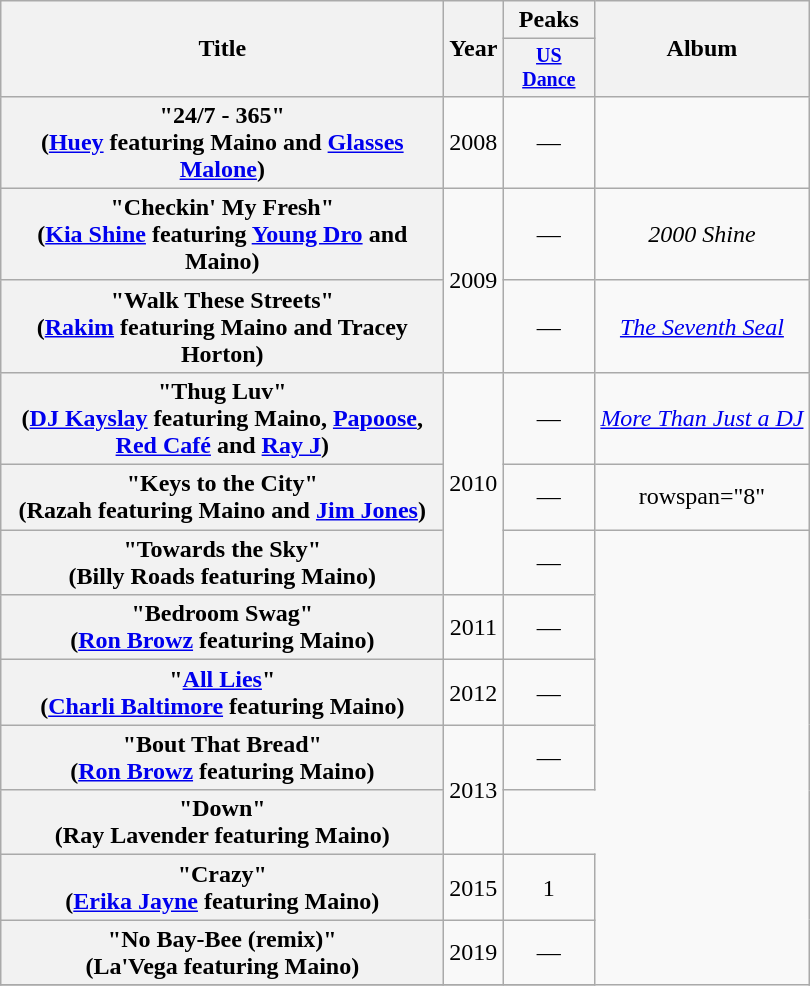<table class="wikitable plainrowheaders" style="text-align:center;">
<tr>
<th rowspan="2" style="width:18em;">Title</th>
<th rowspan="2">Year</th>
<th>Peaks</th>
<th rowspan="2">Album</th>
</tr>
<tr style="font-size:smaller;">
<th style="width:55px;"><a href='#'>US<br>Dance</a><br></th>
</tr>
<tr>
<th scope="row">"24/7 - 365"<br><span>(<a href='#'>Huey</a> featuring Maino and <a href='#'>Glasses Malone</a>)</span></th>
<td>2008</td>
<td>—</td>
<td></td>
</tr>
<tr>
<th scope="row">"Checkin' My Fresh"<br><span>(<a href='#'>Kia Shine</a> featuring <a href='#'>Young Dro</a> and Maino)</span></th>
<td rowspan="2">2009</td>
<td>—</td>
<td><em>2000 Shine</em></td>
</tr>
<tr>
<th scope="row">"Walk These Streets"<br><span>(<a href='#'>Rakim</a> featuring Maino and Tracey Horton)</span></th>
<td>—</td>
<td><em><a href='#'>The Seventh Seal</a></em></td>
</tr>
<tr>
<th scope="row">"Thug Luv"<br><span>(<a href='#'>DJ Kayslay</a> featuring Maino, <a href='#'>Papoose</a>, <a href='#'>Red Café</a> and <a href='#'>Ray J</a>)</span></th>
<td rowspan="3">2010</td>
<td>—</td>
<td><em><a href='#'>More Than Just a DJ</a></em></td>
</tr>
<tr>
<th scope="row">"Keys to the City"<br><span>(Razah featuring Maino and <a href='#'>Jim Jones</a>)</span></th>
<td>—</td>
<td>rowspan="8" </td>
</tr>
<tr>
<th scope="row">"Towards the Sky"<br><span>(Billy Roads featuring Maino)</span></th>
<td>—</td>
</tr>
<tr>
<th scope="row">"Bedroom Swag"<br><span>(<a href='#'>Ron Browz</a> featuring Maino)</span></th>
<td>2011</td>
<td>—</td>
</tr>
<tr>
<th scope="row">"<a href='#'>All Lies</a>"<br><span>(<a href='#'>Charli Baltimore</a> featuring Maino)</span></th>
<td>2012</td>
<td>—</td>
</tr>
<tr>
<th scope="row">"Bout That Bread"<br><span>(<a href='#'>Ron Browz</a> featuring Maino)</span></th>
<td rowspan="2">2013</td>
<td>—</td>
</tr>
<tr>
<th scope="row">"Down"<br><span>(Ray Lavender featuring Maino)</span></th>
</tr>
<tr>
<th scope="row">"Crazy"<br><span>(<a href='#'>Erika Jayne</a> featuring Maino)</span></th>
<td>2015</td>
<td>1</td>
</tr>
<tr>
<th scope="row">"No Bay-Bee (remix)"<br><span>(La'Vega featuring Maino)</span></th>
<td>2019</td>
<td>—</td>
</tr>
<tr>
</tr>
</table>
